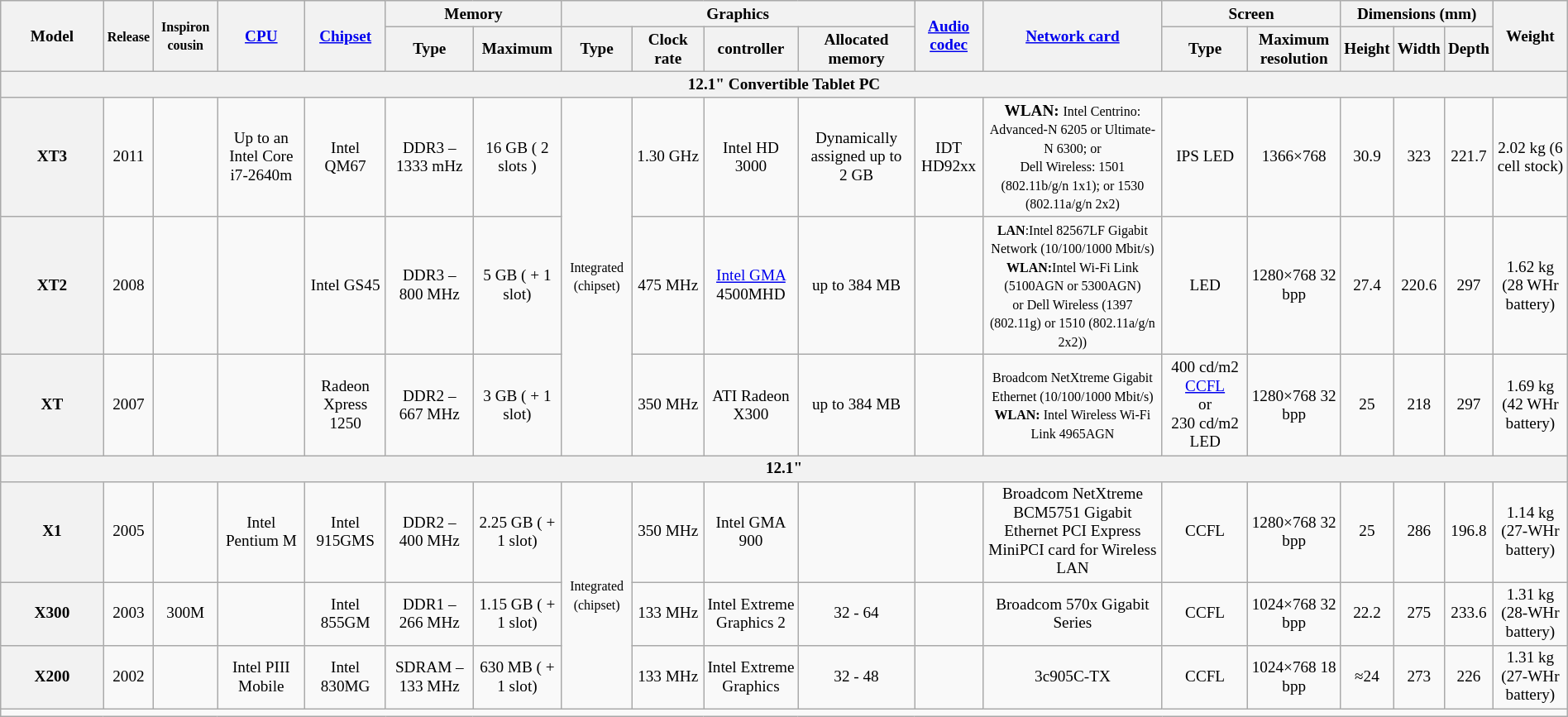<table class="wikitable" style="font-size: 80%; text-align: center; width: 100%;">
<tr>
<th rowspan=2 style="width:6em">Model</th>
<th rowspan=2><small>Release</small></th>
<th rowspan=2><small>Inspiron cousin</small></th>
<th rowspan=2><a href='#'>CPU</a></th>
<th rowspan=2><a href='#'>Chipset</a></th>
<th colspan=2>Memory</th>
<th colspan=4>Graphics</th>
<th rowspan=2><a href='#'>Audio codec</a></th>
<th rowspan=2><a href='#'>Network card</a></th>
<th colspan=2>Screen</th>
<th colspan="3">Dimensions (mm)</th>
<th rowspan="2">Weight</th>
</tr>
<tr>
<th>Type</th>
<th>Maximum</th>
<th>Type</th>
<th>Clock rate</th>
<th>controller</th>
<th>Allocated memory</th>
<th>Type</th>
<th>Maximum resolution</th>
<th>Height</th>
<th>Width</th>
<th>Depth</th>
</tr>
<tr>
<th colspan="19">12.1" Convertible Tablet PC</th>
</tr>
<tr>
<th>XT3</th>
<td>2011</td>
<td></td>
<td>Up to an Intel Core i7-2640m</td>
<td>Intel QM67</td>
<td>DDR3 – 1333 mHz</td>
<td>16 GB ( 2 slots )</td>
<td rowspan=3><small>Integrated (chipset)</small></td>
<td>1.30 GHz</td>
<td>Intel HD 3000</td>
<td>Dynamically assigned up to 2 GB</td>
<td>IDT HD92xx</td>
<td><strong>WLAN:</strong> <small>Intel Centrino: Advanced-N 6205 or Ultimate-N 6300; or<br> Dell Wireless: 1501 (802.11b/g/n 1x1); or 1530 (802.11a/g/n 2x2)</small></td>
<td>IPS LED</td>
<td>1366×768</td>
<td>30.9</td>
<td>323</td>
<td>221.7</td>
<td>2.02 kg (6 cell stock)</td>
</tr>
<tr>
<th>XT2</th>
<td>2008</td>
<td></td>
<td></td>
<td>Intel GS45</td>
<td>DDR3 –800 MHz</td>
<td>5 GB ( + 1 slot)</td>
<td>475 MHz</td>
<td><a href='#'>Intel GMA</a> 4500MHD</td>
<td>up to 384 MB</td>
<td></td>
<td><small><strong>LAN</strong>:Intel 82567LF Gigabit Network (10/100/1000 Mbit/s) <br><strong>WLAN:</strong>Intel Wi-Fi Link (5100AGN or 5300AGN) <br>or Dell Wireless (1397 (802.11g) or 1510 (802.11a/g/n 2x2))</small></td>
<td>LED</td>
<td>1280×768 32 bpp</td>
<td>27.4</td>
<td>220.6</td>
<td>297</td>
<td>1.62 kg<br>(28 WHr battery)</td>
</tr>
<tr>
<th>XT</th>
<td>2007</td>
<td></td>
<td></td>
<td>Radeon Xpress 1250</td>
<td>DDR2 –667 MHz</td>
<td>3 GB ( + 1 slot)</td>
<td>350 MHz</td>
<td>ATI Radeon X300</td>
<td>up to 384 MB</td>
<td></td>
<td><small>Broadcom NetXtreme Gigabit Ethernet (10/100/1000 Mbit/s) <br><strong>WLAN:</strong> Intel Wireless Wi-Fi Link 4965AGN</small></td>
<td>400 cd/m2 <a href='#'>CCFL</a> <br>or 230 cd/m2 LED</td>
<td>1280×768 32 bpp</td>
<td>25</td>
<td>218</td>
<td>297</td>
<td>1.69 kg<br>(42 WHr battery)</td>
</tr>
<tr>
<th colspan="19">12.1"</th>
</tr>
<tr>
<th>X1</th>
<td>2005</td>
<td></td>
<td>Intel Pentium M</td>
<td>Intel 915GMS</td>
<td>DDR2 –400 MHz</td>
<td>2.25 GB ( + 1 slot)</td>
<td rowspan=3><small>Integrated (chipset)</small></td>
<td>350 MHz</td>
<td>Intel GMA 900</td>
<td></td>
<td></td>
<td>Broadcom NetXtreme BCM5751 Gigabit Ethernet PCI Express<br>MiniPCI card for Wireless LAN</td>
<td>CCFL</td>
<td>1280×768 32 bpp</td>
<td>25</td>
<td>286</td>
<td>196.8</td>
<td>1.14 kg<br>(27-WHr battery)</td>
</tr>
<tr>
<th>X300</th>
<td>2003</td>
<td>300M</td>
<td></td>
<td>Intel 855GM</td>
<td>DDR1 – 266 MHz</td>
<td>1.15 GB ( + 1 slot)</td>
<td>133 MHz</td>
<td>Intel Extreme Graphics 2</td>
<td>32 - 64</td>
<td></td>
<td>Broadcom 570x Gigabit Series</td>
<td>CCFL</td>
<td>1024×768 32 bpp</td>
<td>22.2</td>
<td>275</td>
<td>233.6</td>
<td>1.31 kg<br>(28-WHr battery)</td>
</tr>
<tr>
<th>X200</th>
<td>2002</td>
<td></td>
<td>Intel PIII Mobile</td>
<td>Intel 830MG</td>
<td>SDRAM – 133 MHz</td>
<td>630 MB ( + 1 slot)</td>
<td>133 MHz</td>
<td>Intel Extreme Graphics</td>
<td>32 - 48</td>
<td></td>
<td>3c905C-TX</td>
<td>CCFL</td>
<td>1024×768 18 bpp</td>
<td>≈24</td>
<td>273</td>
<td>226</td>
<td>1.31 kg<br>(27-WHr battery)</td>
</tr>
<tr>
<td colspan="19"></td>
</tr>
</table>
